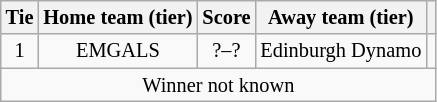<table class="wikitable" style="text-align:center; font-size:85%">
<tr>
<th>Tie</th>
<th>Home team (tier)</th>
<th>Score</th>
<th>Away team (tier)</th>
<th></th>
</tr>
<tr>
<td align="center">1</td>
<td>EMGALS</td>
<td align="center">?–?</td>
<td>Edinburgh Dynamo</td>
<td></td>
</tr>
<tr>
<td colspan="5" align="center">Winner not known</td>
</tr>
</table>
